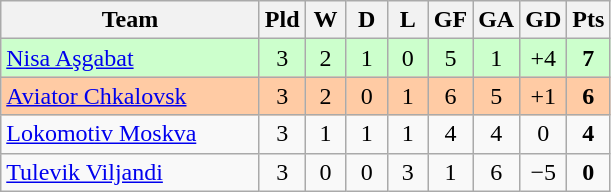<table class="wikitable" style="text-align: center;">
<tr>
<th width=165>Team</th>
<th width=20>Pld</th>
<th width=20>W</th>
<th width=20>D</th>
<th width=20>L</th>
<th width=20>GF</th>
<th width=20>GA</th>
<th width=20>GD</th>
<th width=20>Pts</th>
</tr>
<tr bgcolor="#ccffcc">
<td align=left> <a href='#'>Nisa Aşgabat</a></td>
<td>3</td>
<td>2</td>
<td>1</td>
<td>0</td>
<td>5</td>
<td>1</td>
<td>+4</td>
<td><strong>7</strong></td>
</tr>
<tr bgcolor="#FFCBA4">
<td align=left><a href='#'>Aviator Chkalovsk</a></td>
<td>3</td>
<td>2</td>
<td>0</td>
<td>1</td>
<td>6</td>
<td>5</td>
<td>+1</td>
<td><strong>6</strong></td>
</tr>
<tr>
<td align=left> <a href='#'>Lokomotiv Moskva</a></td>
<td>3</td>
<td>1</td>
<td>1</td>
<td>1</td>
<td>4</td>
<td>4</td>
<td>0</td>
<td><strong>4</strong></td>
</tr>
<tr>
<td align=left> <a href='#'>Tulevik Viljandi</a></td>
<td>3</td>
<td>0</td>
<td>0</td>
<td>3</td>
<td>1</td>
<td>6</td>
<td>−5</td>
<td><strong>0</strong></td>
</tr>
</table>
